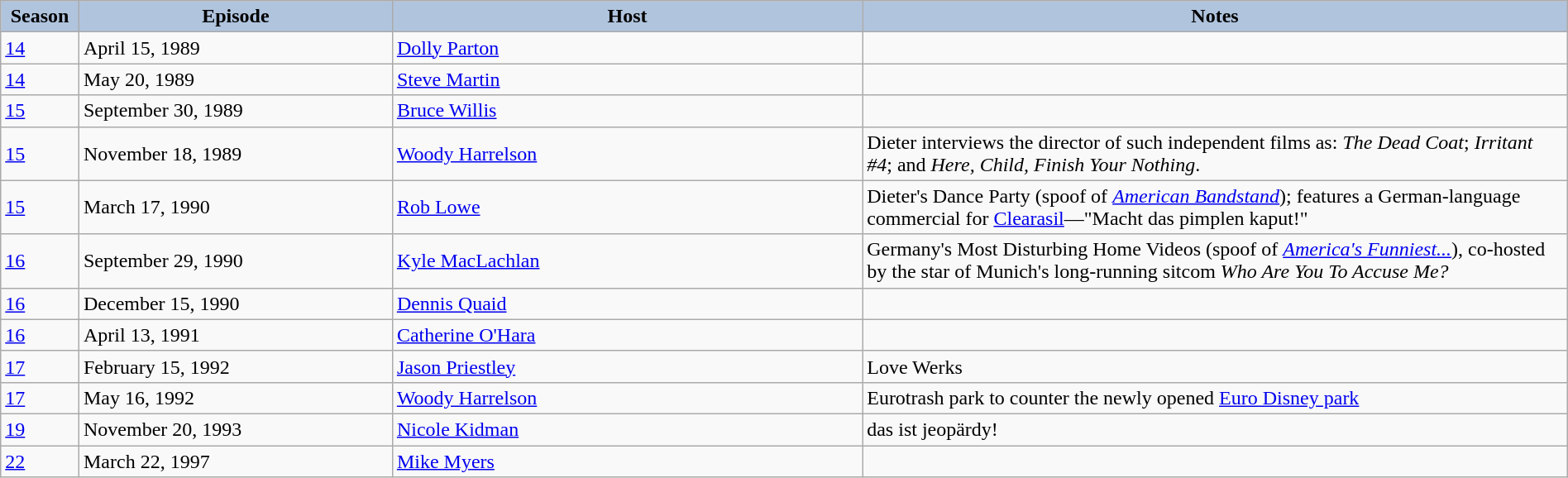<table class="wikitable" style="width:100%;">
<tr>
<th style="background:#b0c4de; width:5%;">Season</th>
<th style="background:#b0c4de; width:20%;">Episode</th>
<th style="background:#b0c4de; width:30%;">Host</th>
<th style="background:#b0c4de; width:45%;">Notes</th>
</tr>
<tr>
<td><a href='#'>14</a></td>
<td>April 15, 1989</td>
<td><a href='#'>Dolly Parton</a></td>
<td></td>
</tr>
<tr>
<td><a href='#'>14</a></td>
<td>May 20, 1989</td>
<td><a href='#'>Steve Martin</a></td>
<td></td>
</tr>
<tr>
<td><a href='#'>15</a></td>
<td>September 30, 1989</td>
<td><a href='#'>Bruce Willis</a></td>
<td></td>
</tr>
<tr>
<td><a href='#'>15</a></td>
<td>November 18, 1989</td>
<td><a href='#'>Woody Harrelson</a></td>
<td>Dieter interviews the director of such independent films as: <em>The Dead Coat</em>; <em>Irritant #4</em>; and <em>Here, Child, Finish Your Nothing</em>.</td>
</tr>
<tr>
<td><a href='#'>15</a></td>
<td>March 17, 1990</td>
<td><a href='#'>Rob Lowe</a></td>
<td>Dieter's Dance Party (spoof of <em><a href='#'>American Bandstand</a></em>); features a German-language commercial for <a href='#'>Clearasil</a>—"Macht das pimplen kaput!"</td>
</tr>
<tr>
<td><a href='#'>16</a></td>
<td>September 29, 1990</td>
<td><a href='#'>Kyle MacLachlan</a></td>
<td>Germany's Most Disturbing Home Videos (spoof of <em><a href='#'>America's Funniest...</a></em>), co-hosted by the star of Munich's long-running sitcom <em>Who Are You To Accuse Me?</em></td>
</tr>
<tr>
<td><a href='#'>16</a></td>
<td>December 15, 1990</td>
<td><a href='#'>Dennis Quaid</a></td>
<td></td>
</tr>
<tr>
<td><a href='#'>16</a></td>
<td>April 13, 1991</td>
<td><a href='#'>Catherine O'Hara</a></td>
<td></td>
</tr>
<tr>
<td><a href='#'>17</a></td>
<td>February 15, 1992</td>
<td><a href='#'>Jason Priestley</a></td>
<td>Love Werks</td>
</tr>
<tr>
<td><a href='#'>17</a></td>
<td>May 16, 1992</td>
<td><a href='#'>Woody Harrelson</a></td>
<td>Eurotrash park to counter the newly opened <a href='#'>Euro Disney park</a></td>
</tr>
<tr>
<td><a href='#'>19</a></td>
<td>November 20, 1993</td>
<td><a href='#'>Nicole Kidman</a></td>
<td>das ist jeopärdy!</td>
</tr>
<tr>
<td><a href='#'>22</a></td>
<td>March 22, 1997</td>
<td><a href='#'>Mike Myers</a></td>
<td></td>
</tr>
</table>
